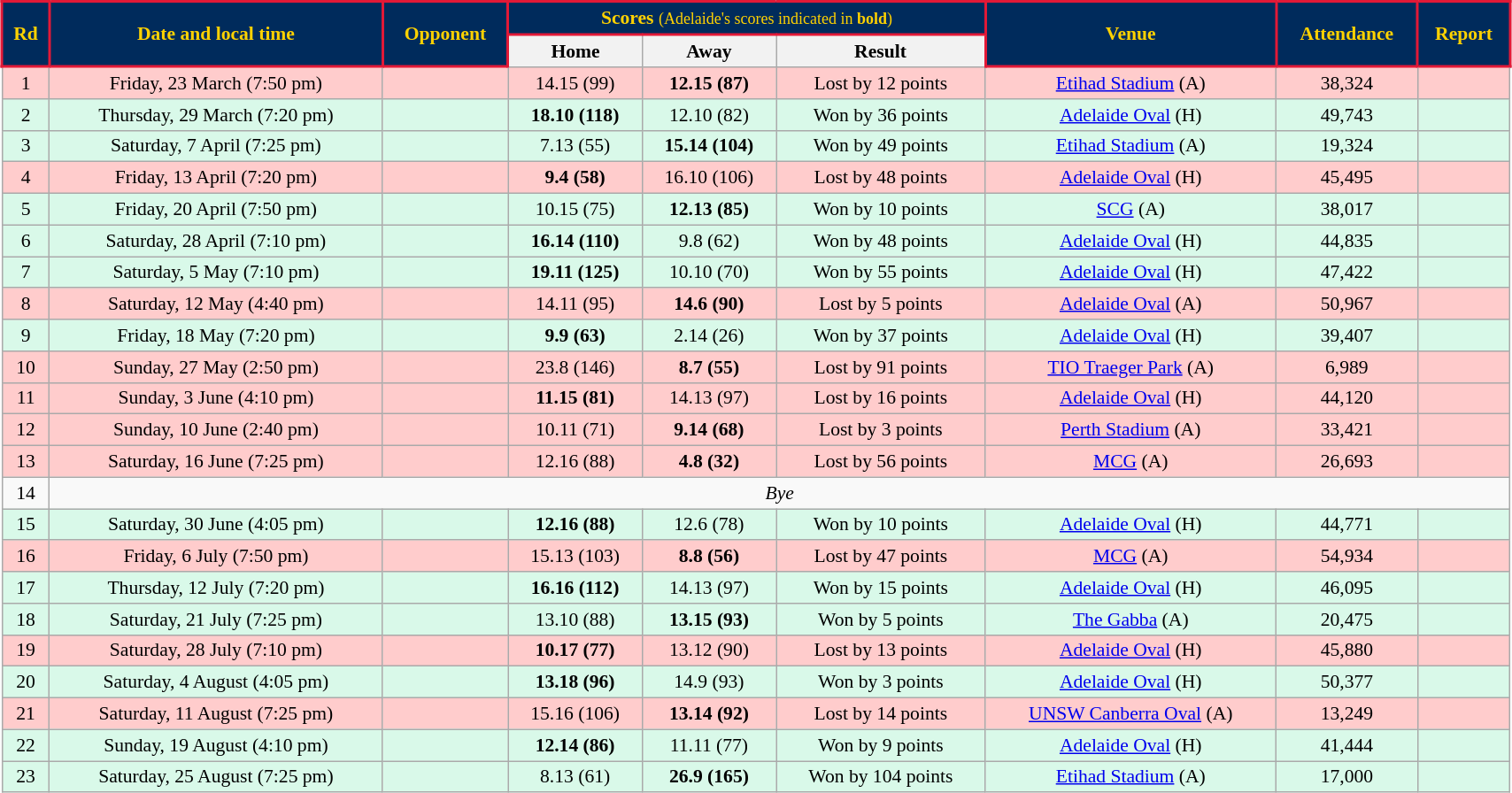<table class="wikitable" style="font-size:90%; text-align:center; width: 90%; margin-left: auto; margin-right: auto;">
<tr style="background:#002B5C; color: #FFD200;">
<td rowspan=2 style="border: solid #E21937 2px;"><strong>Rd</strong></td>
<td rowspan=2 style="border: solid #E21937 2px;"><strong>Date and local time</strong></td>
<td rowspan=2 style="border: solid #E21937 2px;"><strong>Opponent</strong></td>
<td colspan=3 style="border: solid #E21937 2px;"><strong>Scores</strong> <small>(Adelaide's scores indicated in <strong>bold</strong>)</small></td>
<td rowspan=2 style="border: solid #E21937 2px;"><strong>Venue</strong></td>
<td rowspan=2 style="border: solid #E21937 2px;"><strong>Attendance</strong></td>
<td rowspan=2 style="border: solid #E21937 2px;"><strong>Report</strong></td>
</tr>
<tr>
<th>Home</th>
<th>Away</th>
<th>Result</th>
</tr>
<tr style="background:#fcc">
<td>1</td>
<td>Friday, 23 March (7:50 pm)</td>
<td></td>
<td>14.15 (99)</td>
<td><strong>12.15 (87)</strong></td>
<td>Lost by 12 points</td>
<td><a href='#'>Etihad Stadium</a> (A)</td>
<td>38,324</td>
<td></td>
</tr>
<tr style="background:#d9f9e9">
<td>2</td>
<td>Thursday, 29 March (7:20 pm)</td>
<td></td>
<td><strong>18.10 (118)</strong></td>
<td>12.10 (82)</td>
<td>Won by 36 points</td>
<td><a href='#'>Adelaide Oval</a> (H)</td>
<td>49,743</td>
<td></td>
</tr>
<tr style="background:#d9f9e9">
<td>3</td>
<td>Saturday, 7 April (7:25 pm)</td>
<td></td>
<td>7.13 (55)</td>
<td><strong>15.14 (104)</strong></td>
<td>Won by 49 points</td>
<td><a href='#'>Etihad Stadium</a> (A)</td>
<td>19,324</td>
<td></td>
</tr>
<tr style="background:#fcc">
<td>4</td>
<td>Friday, 13 April (7:20 pm)</td>
<td></td>
<td><strong>9.4 (58)</strong></td>
<td>16.10 (106)</td>
<td>Lost by 48 points</td>
<td><a href='#'>Adelaide Oval</a> (H)</td>
<td>45,495</td>
<td></td>
</tr>
<tr style="background: #d9f9e9">
<td>5</td>
<td>Friday, 20 April (7:50 pm)</td>
<td></td>
<td>10.15 (75)</td>
<td><strong>12.13 (85)</strong></td>
<td>Won by 10 points</td>
<td><a href='#'>SCG</a> (A)</td>
<td>38,017</td>
<td></td>
</tr>
<tr style="background: #d9f9e9">
<td>6</td>
<td>Saturday, 28 April (7:10 pm)</td>
<td></td>
<td><strong>16.14 (110)</strong></td>
<td>9.8 (62)</td>
<td>Won by 48 points</td>
<td><a href='#'>Adelaide Oval</a> (H)</td>
<td>44,835</td>
<td></td>
</tr>
<tr style="background: #d9f9e9">
<td>7</td>
<td>Saturday, 5 May (7:10 pm)</td>
<td></td>
<td><strong>19.11 (125)</strong></td>
<td>10.10 (70)</td>
<td>Won by 55 points</td>
<td><a href='#'>Adelaide Oval</a> (H)</td>
<td>47,422</td>
<td></td>
</tr>
<tr style="background:#fcc">
<td>8</td>
<td>Saturday, 12 May (4:40 pm)</td>
<td></td>
<td>14.11 (95)</td>
<td><strong>14.6 (90)</strong></td>
<td>Lost by 5 points</td>
<td><a href='#'>Adelaide Oval</a> (A)</td>
<td>50,967</td>
<td></td>
</tr>
<tr style="background:#d9f9e9">
<td>9</td>
<td>Friday, 18 May (7:20 pm)</td>
<td></td>
<td><strong>9.9 (63)</strong></td>
<td>2.14 (26)</td>
<td>Won by 37 points</td>
<td><a href='#'>Adelaide Oval</a> (H)</td>
<td>39,407</td>
<td></td>
</tr>
<tr style="background:#fcc">
<td>10</td>
<td>Sunday, 27 May (2:50 pm)</td>
<td></td>
<td>23.8 (146)</td>
<td><strong>8.7 (55)</strong></td>
<td>Lost by 91 points</td>
<td><a href='#'>TIO Traeger Park</a> (A)</td>
<td>6,989</td>
<td></td>
</tr>
<tr style="background:#fcc">
<td>11</td>
<td>Sunday, 3 June (4:10 pm)</td>
<td></td>
<td><strong>11.15 (81)</strong></td>
<td>14.13 (97)</td>
<td>Lost by 16 points</td>
<td><a href='#'>Adelaide Oval</a> (H)</td>
<td>44,120</td>
<td></td>
</tr>
<tr style="background:#fcc">
<td>12</td>
<td>Sunday, 10 June (2:40 pm)</td>
<td></td>
<td>10.11 (71)</td>
<td><strong>9.14 (68)</strong></td>
<td>Lost by 3 points</td>
<td><a href='#'>Perth Stadium</a> (A)</td>
<td>33,421</td>
<td></td>
</tr>
<tr style="background:#fcc">
<td>13</td>
<td>Saturday, 16 June (7:25 pm)</td>
<td></td>
<td>12.16 (88)</td>
<td><strong>4.8 (32)</strong></td>
<td>Lost by 56 points</td>
<td><a href='#'>MCG</a> (A)</td>
<td>26,693</td>
<td></td>
</tr>
<tr>
<td>14</td>
<td colspan=8><em>Bye</em></td>
</tr>
<tr style="background:#d9f9e9">
<td>15</td>
<td>Saturday, 30 June (4:05 pm)</td>
<td></td>
<td><strong>12.16 (88)</strong></td>
<td>12.6 (78)</td>
<td>Won by 10 points</td>
<td><a href='#'>Adelaide Oval</a> (H)</td>
<td>44,771</td>
<td></td>
</tr>
<tr style="background:#fcc">
<td>16</td>
<td>Friday, 6 July (7:50 pm)</td>
<td></td>
<td>15.13 (103)</td>
<td><strong>8.8 (56)</strong></td>
<td>Lost by 47 points</td>
<td><a href='#'>MCG</a> (A)</td>
<td>54,934</td>
<td></td>
</tr>
<tr style="background:#d9f9e9">
<td>17</td>
<td>Thursday, 12 July (7:20 pm)</td>
<td></td>
<td><strong>16.16 (112)</strong></td>
<td>14.13 (97)</td>
<td>Won by 15 points</td>
<td><a href='#'>Adelaide Oval</a> (H)</td>
<td>46,095</td>
<td></td>
</tr>
<tr style="background:#d9f9e9">
<td>18</td>
<td>Saturday, 21 July (7:25 pm)</td>
<td></td>
<td>13.10 (88)</td>
<td><strong>13.15 (93)</strong></td>
<td>Won by 5 points</td>
<td><a href='#'>The Gabba</a> (A)</td>
<td>20,475</td>
<td></td>
</tr>
<tr style="background:#fcc">
<td>19</td>
<td>Saturday, 28 July (7:10 pm)</td>
<td></td>
<td><strong>10.17 (77)</strong></td>
<td>13.12 (90)</td>
<td>Lost by 13 points</td>
<td><a href='#'>Adelaide Oval</a> (H)</td>
<td>45,880</td>
<td></td>
</tr>
<tr style="background:#d9f9e9">
<td>20</td>
<td>Saturday, 4 August (4:05 pm)</td>
<td></td>
<td><strong>13.18 (96)</strong></td>
<td>14.9 (93)</td>
<td>Won by 3 points</td>
<td><a href='#'>Adelaide Oval</a> (H)</td>
<td>50,377</td>
<td></td>
</tr>
<tr style="background:#fcc">
<td>21</td>
<td>Saturday, 11 August (7:25 pm)</td>
<td></td>
<td>15.16 (106)</td>
<td><strong>13.14 (92)</strong></td>
<td>Lost by 14 points</td>
<td><a href='#'>UNSW Canberra Oval</a> (A)</td>
<td>13,249</td>
<td></td>
</tr>
<tr style="background:#d9f9e9">
<td>22</td>
<td>Sunday, 19 August (4:10 pm)</td>
<td></td>
<td><strong>12.14 (86)</strong></td>
<td>11.11 (77)</td>
<td>Won by 9 points</td>
<td><a href='#'>Adelaide Oval</a> (H)</td>
<td>41,444</td>
<td></td>
</tr>
<tr style="background:#d9f9e9">
<td>23</td>
<td>Saturday, 25 August (7:25 pm)</td>
<td></td>
<td>8.13 (61)</td>
<td><strong>26.9 (165)</strong></td>
<td>Won by 104 points</td>
<td><a href='#'>Etihad Stadium</a> (A)</td>
<td>17,000</td>
<td></td>
</tr>
</table>
